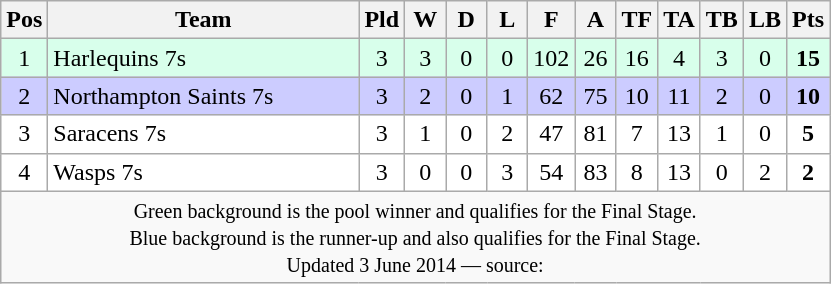<table class="wikitable" style="text-align: center;">
<tr>
<th width="20">Pos</th>
<th width="200">Team</th>
<th width="20">Pld</th>
<th width="20">W</th>
<th width="20">D</th>
<th width="20">L</th>
<th width="20">F</th>
<th width="20">A</th>
<th width="20">TF</th>
<th width="20">TA</th>
<th width="20">TB</th>
<th width="20">LB</th>
<th width="20">Pts</th>
</tr>
<tr bgcolor=#d8ffeb>
<td>1</td>
<td align=left>Harlequins 7s</td>
<td>3</td>
<td>3</td>
<td>0</td>
<td>0</td>
<td>102</td>
<td>26</td>
<td>16</td>
<td>4</td>
<td>3</td>
<td>0</td>
<td><strong>15</strong></td>
</tr>
<tr bgcolor=#ccccff>
<td>2</td>
<td align=left>Northampton Saints 7s</td>
<td>3</td>
<td>2</td>
<td>0</td>
<td>1</td>
<td>62</td>
<td>75</td>
<td>10</td>
<td>11</td>
<td>2</td>
<td>0</td>
<td><strong>10</strong></td>
</tr>
<tr bgcolor=#ffffff>
<td>3</td>
<td align=left>Saracens 7s</td>
<td>3</td>
<td>1</td>
<td>0</td>
<td>2</td>
<td>47</td>
<td>81</td>
<td>7</td>
<td>13</td>
<td>1</td>
<td>0</td>
<td><strong>5</strong></td>
</tr>
<tr bgcolor=#ffffff>
<td>4</td>
<td align=left>Wasps 7s</td>
<td>3</td>
<td>0</td>
<td>0</td>
<td>3</td>
<td>54</td>
<td>83</td>
<td>8</td>
<td>13</td>
<td>0</td>
<td>2</td>
<td><strong>2</strong></td>
</tr>
<tr align=center>
<td colspan="13" style="border:0px"><small>Green background is the pool winner and qualifies for the Final Stage.<br>Blue background is the runner-up and also qualifies for the Final Stage.<br>Updated 3 June 2014 — source: </small></td>
</tr>
</table>
